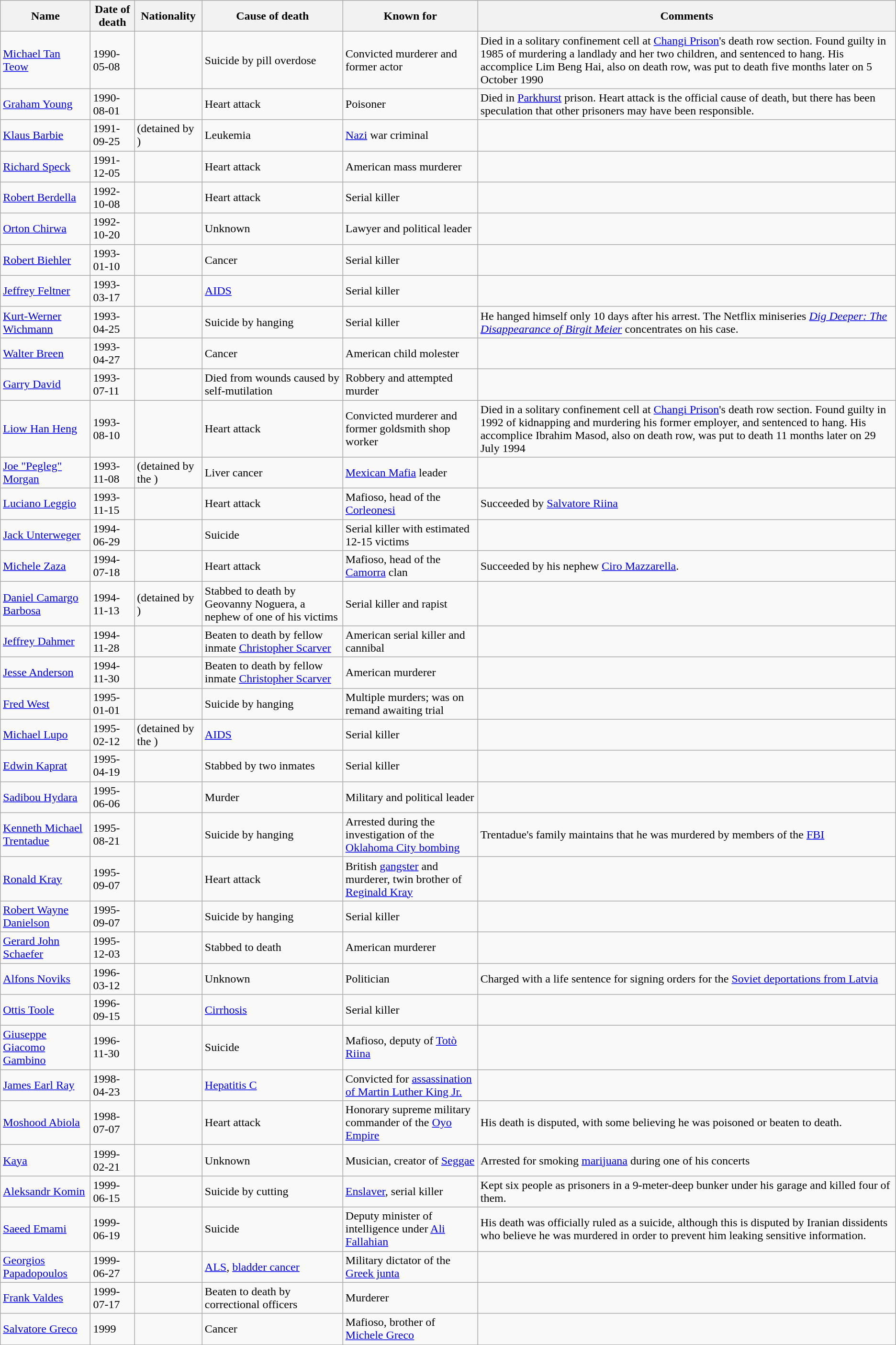<table class="wikitable sortable">
<tr>
<th>Name</th>
<th>Date of death</th>
<th>Nationality</th>
<th>Cause of death</th>
<th>Known for</th>
<th>Comments</th>
</tr>
<tr>
<td><a href='#'>Michael Tan Teow</a></td>
<td>1990-05-08</td>
<td></td>
<td>Suicide by pill overdose</td>
<td>Convicted murderer and former actor</td>
<td>Died in a solitary confinement cell at <a href='#'>Changi Prison</a>'s death row section. Found guilty in 1985 of murdering a landlady and her two children, and sentenced to hang. His accomplice Lim Beng Hai, also on death row, was put to death five months later on 5 October 1990</td>
</tr>
<tr>
<td><a href='#'>Graham Young</a></td>
<td>1990-08-01</td>
<td></td>
<td>Heart attack</td>
<td>Poisoner</td>
<td>Died in <a href='#'>Parkhurst</a> prison. Heart attack is the official cause of death, but there has been speculation that other prisoners may have been responsible.</td>
</tr>
<tr>
<td><a href='#'>Klaus Barbie</a></td>
<td>1991-09-25</td>
<td> (detained by )</td>
<td>Leukemia</td>
<td><a href='#'>Nazi</a> war criminal</td>
<td></td>
</tr>
<tr>
<td><a href='#'>Richard Speck</a></td>
<td>1991-12-05</td>
<td></td>
<td>Heart attack</td>
<td>American mass murderer</td>
<td></td>
</tr>
<tr>
<td><a href='#'>Robert Berdella</a></td>
<td>1992-10-08</td>
<td></td>
<td>Heart attack</td>
<td>Serial killer</td>
<td></td>
</tr>
<tr>
<td><a href='#'>Orton Chirwa</a></td>
<td>1992-10-20</td>
<td></td>
<td>Unknown</td>
<td>Lawyer and political leader</td>
<td></td>
</tr>
<tr>
<td><a href='#'>Robert Biehler</a></td>
<td>1993-01-10</td>
<td></td>
<td>Cancer</td>
<td>Serial killer</td>
<td></td>
</tr>
<tr>
<td><a href='#'>Jeffrey Feltner</a></td>
<td>1993-03-17</td>
<td></td>
<td><a href='#'>AIDS</a></td>
<td>Serial killer</td>
<td></td>
</tr>
<tr>
<td><a href='#'>Kurt-Werner Wichmann</a></td>
<td>1993-04-25</td>
<td></td>
<td>Suicide by hanging</td>
<td>Serial killer</td>
<td>He hanged himself only 10 days after his arrest. The Netflix miniseries <em><a href='#'>Dig Deeper: The Disappearance of Birgit Meier</a></em> concentrates on his case.</td>
</tr>
<tr>
<td><a href='#'>Walter Breen</a></td>
<td>1993-04-27</td>
<td></td>
<td>Cancer</td>
<td>American child molester</td>
<td></td>
</tr>
<tr>
<td><a href='#'>Garry David</a></td>
<td>1993-07-11</td>
<td></td>
<td>Died from wounds caused by self-mutilation</td>
<td>Robbery and attempted murder</td>
<td></td>
</tr>
<tr>
<td><a href='#'>Liow Han Heng</a></td>
<td>1993-08-10</td>
<td></td>
<td>Heart attack</td>
<td>Convicted murderer and former goldsmith shop worker</td>
<td>Died in a solitary confinement cell at <a href='#'>Changi Prison</a>'s death row section. Found guilty in 1992 of kidnapping and murdering his former employer, and sentenced to hang. His accomplice Ibrahim Masod, also on death row, was put to death 11 months later on 29 July 1994</td>
</tr>
<tr>
<td><a href='#'>Joe "Pegleg" Morgan</a></td>
<td>1993-11-08</td>
<td> (detained by the )</td>
<td>Liver cancer</td>
<td><a href='#'>Mexican Mafia</a> leader</td>
<td></td>
</tr>
<tr>
<td><a href='#'>Luciano Leggio</a></td>
<td>1993-11-15</td>
<td></td>
<td>Heart attack</td>
<td>Mafioso, head of the <a href='#'>Corleonesi</a></td>
<td>Succeeded by <a href='#'>Salvatore Riina</a></td>
</tr>
<tr>
<td><a href='#'>Jack Unterweger</a></td>
<td>1994-06-29</td>
<td></td>
<td>Suicide</td>
<td>Serial killer with estimated 12-15 victims</td>
<td></td>
</tr>
<tr>
<td><a href='#'>Michele Zaza</a></td>
<td>1994-07-18</td>
<td></td>
<td>Heart attack</td>
<td>Mafioso, head of the <a href='#'>Camorra</a> clan</td>
<td>Succeeded by his nephew <a href='#'>Ciro Mazzarella</a>.</td>
</tr>
<tr>
<td><a href='#'>Daniel Camargo Barbosa</a></td>
<td>1994-11-13</td>
<td> (detained by )</td>
<td>Stabbed to death by Geovanny Noguera, a nephew of one of his victims</td>
<td>Serial killer and rapist</td>
<td></td>
</tr>
<tr>
<td><a href='#'>Jeffrey Dahmer</a></td>
<td>1994-11-28</td>
<td></td>
<td>Beaten to death by fellow inmate <a href='#'>Christopher Scarver</a></td>
<td>American serial killer and cannibal</td>
<td></td>
</tr>
<tr>
<td><a href='#'>Jesse Anderson</a></td>
<td>1994-11-30</td>
<td></td>
<td>Beaten to death by fellow inmate <a href='#'>Christopher Scarver</a></td>
<td>American murderer</td>
<td></td>
</tr>
<tr>
<td><a href='#'>Fred West</a></td>
<td>1995-01-01</td>
<td></td>
<td>Suicide by hanging</td>
<td>Multiple murders; was on remand awaiting trial</td>
<td></td>
</tr>
<tr>
<td><a href='#'>Michael Lupo</a></td>
<td>1995-02-12</td>
<td> (detained by the )</td>
<td><a href='#'>AIDS</a></td>
<td>Serial killer</td>
<td></td>
</tr>
<tr>
<td><a href='#'>Edwin Kaprat</a></td>
<td>1995-04-19</td>
<td></td>
<td>Stabbed by two inmates</td>
<td>Serial killer</td>
<td></td>
</tr>
<tr>
<td><a href='#'>Sadibou Hydara</a></td>
<td>1995-06-06</td>
<td></td>
<td>Murder</td>
<td>Military and political leader</td>
<td></td>
</tr>
<tr>
<td><a href='#'>Kenneth Michael Trentadue</a></td>
<td>1995-08-21</td>
<td></td>
<td>Suicide by hanging</td>
<td>Arrested during the investigation of the <a href='#'>Oklahoma City bombing</a></td>
<td>Trentadue's family maintains that he was murdered by members of the <a href='#'>FBI</a></td>
</tr>
<tr>
<td><a href='#'>Ronald Kray</a></td>
<td>1995-09-07</td>
<td></td>
<td>Heart attack</td>
<td>British <a href='#'>gangster</a> and murderer, twin brother of <a href='#'>Reginald Kray</a></td>
<td></td>
</tr>
<tr>
<td><a href='#'>Robert Wayne Danielson</a></td>
<td>1995-09-07</td>
<td></td>
<td>Suicide by hanging</td>
<td>Serial killer</td>
<td></td>
</tr>
<tr>
<td><a href='#'>Gerard John Schaefer</a></td>
<td>1995-12-03</td>
<td></td>
<td>Stabbed to death</td>
<td>American murderer</td>
<td></td>
</tr>
<tr>
<td><a href='#'>Alfons Noviks</a></td>
<td>1996-03-12</td>
<td></td>
<td>Unknown</td>
<td>Politician</td>
<td>Charged with a life sentence for signing orders for the <a href='#'>Soviet deportations from Latvia</a></td>
</tr>
<tr>
<td><a href='#'>Ottis Toole</a></td>
<td>1996-09-15</td>
<td></td>
<td><a href='#'>Cirrhosis</a></td>
<td>Serial killer</td>
<td></td>
</tr>
<tr>
<td><a href='#'>Giuseppe Giacomo Gambino</a></td>
<td>1996-11-30</td>
<td></td>
<td>Suicide</td>
<td>Mafioso, deputy of <a href='#'>Totò Riina</a></td>
<td></td>
</tr>
<tr>
<td><a href='#'>James Earl Ray</a></td>
<td>1998-04-23</td>
<td></td>
<td><a href='#'>Hepatitis C</a></td>
<td>Convicted for <a href='#'>assassination of Martin Luther King Jr.</a></td>
<td></td>
</tr>
<tr>
<td><a href='#'>Moshood Abiola</a></td>
<td>1998-07-07</td>
<td></td>
<td>Heart attack</td>
<td>Honorary supreme military commander of the <a href='#'>Oyo Empire</a></td>
<td>His death is disputed, with some believing he was poisoned or beaten to death.</td>
</tr>
<tr>
<td><a href='#'>Kaya</a></td>
<td>1999-02-21</td>
<td></td>
<td>Unknown</td>
<td>Musician, creator of <a href='#'>Seggae</a></td>
<td>Arrested for smoking <a href='#'>marijuana</a> during one of his concerts</td>
</tr>
<tr>
<td><a href='#'>Aleksandr Komin</a></td>
<td>1999-06-15</td>
<td></td>
<td>Suicide by cutting</td>
<td><a href='#'>Enslaver</a>, serial killer</td>
<td>Kept six people as prisoners in a 9-meter-deep bunker under his garage and killed four of them.</td>
</tr>
<tr>
<td><a href='#'>Saeed Emami</a></td>
<td>1999-06-19</td>
<td></td>
<td>Suicide</td>
<td>Deputy minister of intelligence under <a href='#'>Ali Fallahian</a></td>
<td>His death was officially ruled as a suicide, although this is disputed by Iranian dissidents who believe he was murdered in order to prevent him leaking sensitive information.</td>
</tr>
<tr>
<td><a href='#'>Georgios Papadopoulos</a></td>
<td>1999-06-27</td>
<td></td>
<td><a href='#'>ALS</a>, <a href='#'>bladder cancer</a></td>
<td>Military dictator of the <a href='#'>Greek junta</a></td>
<td></td>
</tr>
<tr>
<td><a href='#'>Frank Valdes</a></td>
<td>1999-07-17</td>
<td></td>
<td>Beaten to death by correctional officers</td>
<td>Murderer</td>
<td></td>
</tr>
<tr>
<td><a href='#'>Salvatore Greco</a></td>
<td>1999</td>
<td></td>
<td>Cancer</td>
<td>Mafioso, brother of <a href='#'>Michele Greco</a></td>
<td></td>
</tr>
</table>
